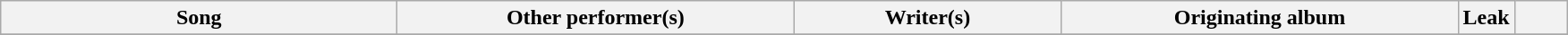<table class="wikitable sortable plainrowheaders" style="text-align:center;">
<tr>
<th scope="col" style="width:18em;">Song</th>
<th scope="col" style="width:18em;">Other performer(s)</th>
<th scope="col" style="width:12em;" class="unsortable">Writer(s)</th>
<th scope="col" style="width:18em;">Originating album</th>
<th scope="col" style="width:2em;">Leak</th>
<th scope="col" style="width:2em;" class="unsortable"></th>
</tr>
<tr>
</tr>
</table>
